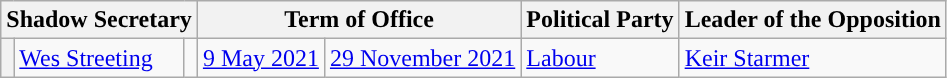<table class="wikitable">
<tr>
<th colspan="3">Shadow Secretary</th>
<th colspan="2">Term of Office</th>
<th>Political Party</th>
<th>Leader of the Opposition</th>
</tr>
<tr>
<th style="background-color: "></th>
<td><a href='#'>Wes Streeting</a> </td>
<td></td>
<td><a href='#'>9 May 2021</a></td>
<td><a href='#'>29 November 2021</a></td>
<td><a href='#'>Labour</a></td>
<td><a href='#'>Keir Starmer</a></td>
</tr>
</table>
